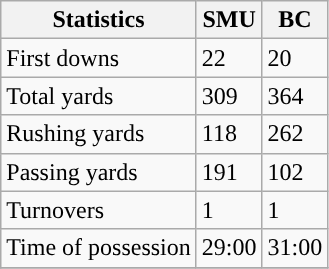<table class="wikitable" style="float: left;">
<tr>
<th>Statistics</th>
<th>SMU</th>
<th>BC</th>
</tr>
<tr>
<td>First downs</td>
<td>22</td>
<td>20</td>
</tr>
<tr>
<td>Total yards</td>
<td>309</td>
<td>364</td>
</tr>
<tr>
<td>Rushing yards</td>
<td>118</td>
<td>262</td>
</tr>
<tr>
<td>Passing yards</td>
<td>191</td>
<td>102</td>
</tr>
<tr>
<td>Turnovers</td>
<td>1</td>
<td>1</td>
</tr>
<tr>
<td>Time of possession</td>
<td>29:00</td>
<td>31:00</td>
</tr>
<tr>
</tr>
</table>
